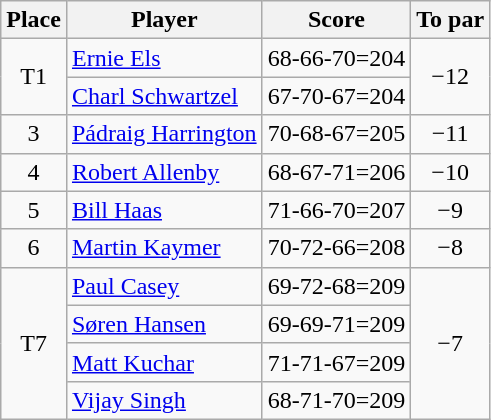<table class="wikitable">
<tr>
<th>Place</th>
<th>Player</th>
<th>Score</th>
<th>To par</th>
</tr>
<tr>
<td rowspan="2" align=center>T1</td>
<td> <a href='#'>Ernie Els</a></td>
<td align=center>68-66-70=204</td>
<td rowspan="2" align=center>−12</td>
</tr>
<tr>
<td> <a href='#'>Charl Schwartzel</a></td>
<td align=center>67-70-67=204</td>
</tr>
<tr>
<td align=center>3</td>
<td> <a href='#'>Pádraig Harrington</a></td>
<td align=center>70-68-67=205</td>
<td align=center>−11</td>
</tr>
<tr>
<td align=center>4</td>
<td> <a href='#'>Robert Allenby</a></td>
<td align=center>68-67-71=206</td>
<td align=center>−10</td>
</tr>
<tr>
<td align=center>5</td>
<td> <a href='#'>Bill Haas</a></td>
<td align=center>71-66-70=207</td>
<td align=center>−9</td>
</tr>
<tr>
<td align=center>6</td>
<td> <a href='#'>Martin Kaymer</a></td>
<td align=center>70-72-66=208</td>
<td align=center>−8</td>
</tr>
<tr>
<td rowspan="4" align=center>T7</td>
<td> <a href='#'>Paul Casey</a></td>
<td align=center>69-72-68=209</td>
<td rowspan="4" align=center>−7</td>
</tr>
<tr>
<td> <a href='#'>Søren Hansen</a></td>
<td align=center>69-69-71=209</td>
</tr>
<tr>
<td> <a href='#'>Matt Kuchar</a></td>
<td align=center>71-71-67=209</td>
</tr>
<tr>
<td> <a href='#'>Vijay Singh</a></td>
<td align=center>68-71-70=209</td>
</tr>
</table>
